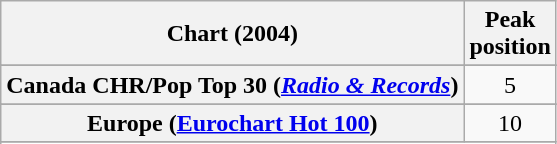<table class="wikitable sortable plainrowheaders" style="text-align:center">
<tr>
<th>Chart (2004)</th>
<th>Peak<br>position</th>
</tr>
<tr>
</tr>
<tr>
</tr>
<tr>
</tr>
<tr>
</tr>
<tr>
</tr>
<tr>
<th scope="row">Canada CHR/Pop Top 30 (<em><a href='#'>Radio & Records</a></em>)</th>
<td>5</td>
</tr>
<tr>
</tr>
<tr>
<th scope="row">Europe (<a href='#'>Eurochart Hot 100</a>)</th>
<td>10</td>
</tr>
<tr>
</tr>
<tr>
</tr>
<tr>
</tr>
<tr>
</tr>
<tr>
</tr>
<tr>
</tr>
<tr>
</tr>
<tr>
</tr>
<tr>
</tr>
<tr>
</tr>
<tr>
</tr>
<tr>
</tr>
<tr>
</tr>
<tr>
</tr>
<tr>
</tr>
</table>
